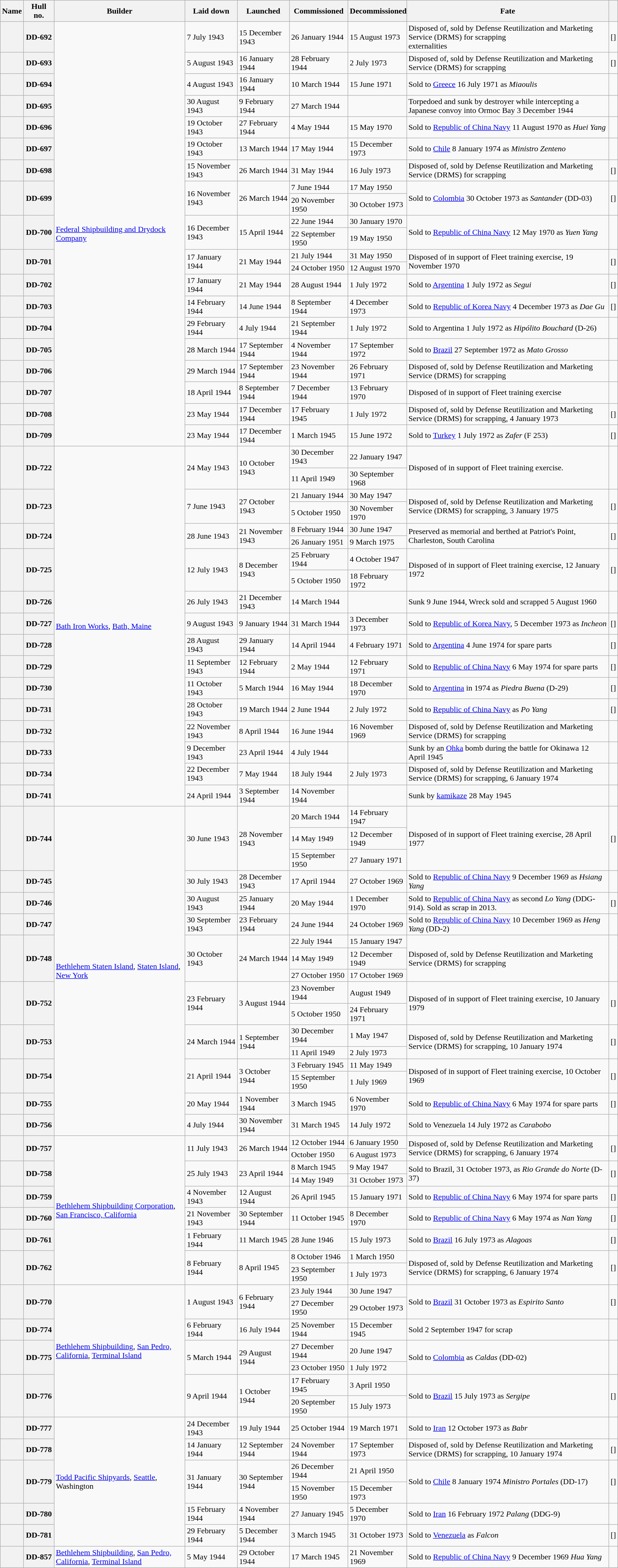<table class="wikitable sortable plainrowheaders">
<tr>
<th scope="col">Name</th>
<th scope="col">Hull no.</th>
<th scope="col" style="max-width: 9em;">Builder</th>
<th scope="col" style="max-width: 6em;">Laid down</th>
<th scope="col" style="max-width: 6em;">Launched</th>
<th scope="col" style="max-width: 6em;">Commissioned</th>
<th scope="col" style="max-width: 6em;">Decommissioned</th>
<th scope="col">Fate</th>
<th scope="col"></th>
</tr>
<tr>
<th scope="row"></th>
<th scope="row" style="white-space: nowrap;">DD-692</th>
<td rowspan=21><a href='#'>Federal Shipbuilding and Drydock Company</a></td>
<td>7 July 1943</td>
<td>15 December 1943</td>
<td>26 January 1944</td>
<td>15 August 1973</td>
<td>Disposed of, sold by Defense Reutilization and Marketing Service (DRMS) for scrapping<br>externalities</td>
<td>[] </td>
</tr>
<tr>
<th scope="row"></th>
<th scope="row">DD-693</th>
<td>5 August 1943</td>
<td>16 January 1944</td>
<td>28 February 1944</td>
<td>2 July 1973</td>
<td>Disposed of, sold by Defense Reutilization and Marketing Service (DRMS) for scrapping</td>
<td>[] </td>
</tr>
<tr>
<th scope="row"></th>
<th scope="row">DD-694</th>
<td>4 August 1943</td>
<td>16 January 1944</td>
<td>10 March 1944</td>
<td>15 June 1971</td>
<td data-sort-value="16 July 1971">Sold to <a href='#'>Greece</a> 16 July 1971 as <em>Miaoulis</em></td>
<td></td>
</tr>
<tr>
<th scope="row"></th>
<th scope="row">DD-695</th>
<td>30 August 1943</td>
<td>9 February 1944</td>
<td>27 March 1944</td>
<td></td>
<td data-sort-value="3 December 1944">Torpedoed and sunk by destroyer  while intercepting a Japanese convoy into Ormoc Bay 3 December 1944</td>
<td></td>
</tr>
<tr>
<th scope="row"></th>
<th scope="row">DD-696</th>
<td>19 October 1943</td>
<td>27 February 1944</td>
<td>4 May 1944</td>
<td>15 May 1970</td>
<td data-sort-value="11 August 1970">Sold to <a href='#'>Republic of China Navy</a> 11 August 1970 as <em>Huei Yang</em></td>
<td></td>
</tr>
<tr>
<th scope="row"></th>
<th scope="row">DD-697</th>
<td>19 October 1943</td>
<td>13 March 1944</td>
<td>17 May 1944</td>
<td>15 December 1973</td>
<td data-sort-value="8 January 1974">Sold to <a href='#'>Chile</a> 8 January 1974 as <em>Ministro Zenteno</em></td>
<td></td>
</tr>
<tr>
<th scope="row"></th>
<th scope="row">DD-698</th>
<td>15 November 1943</td>
<td>26 March 1944</td>
<td>31 May 1944</td>
<td>16 July 1973</td>
<td>Disposed of, sold by Defense Reutilization and Marketing Service (DRMS) for scrapping</td>
<td>[] </td>
</tr>
<tr>
<th scope="row" rowspan=2></th>
<th scope="row" rowspan=2>DD-699</th>
<td rowspan=2>16 November 1943</td>
<td rowspan=2>26 March 1944</td>
<td>7 June 1944</td>
<td>17 May 1950</td>
<td rowspan=2 data-sort-value="30 October 1973">Sold to <a href='#'>Colombia</a> 30 October 1973 as <em>Santander</em> (DD-03)</td>
<td rowspan=2>[] </td>
</tr>
<tr>
<td>20 November 1950</td>
<td>30 October 1973</td>
</tr>
<tr>
<th scope="row" rowspan=2></th>
<th scope="row" rowspan=2>DD-700</th>
<td rowspan=2>16 December 1943</td>
<td rowspan=2>15 April 1944</td>
<td>22 June 1944</td>
<td>30 January 1970</td>
<td rowspan=2 data-sort-value="12 May 1970">Sold to <a href='#'>Republic of China Navy</a> 12 May 1970 as <em>Yuen Yang</em></td>
<td rowspan=2></td>
</tr>
<tr>
<td>22 September 1950</td>
<td>19 May 1950</td>
</tr>
<tr>
<th scope="row" rowspan=2></th>
<th scope="row" rowspan=2>DD-701</th>
<td rowspan=2>17 January 1944</td>
<td rowspan=2>21 May 1944</td>
<td>21 July 1944</td>
<td>31 May 1950</td>
<td rowspan=2 data-sort-value="19 November 1970">Disposed of in support of Fleet training exercise, 19 November 1970</td>
<td rowspan=2>[] </td>
</tr>
<tr>
<td>24 October 1950</td>
<td>12 August 1970</td>
</tr>
<tr>
<th scope="row"></th>
<th scope="row">DD-702</th>
<td>17 January 1944</td>
<td>21 May 1944</td>
<td>28 August 1944</td>
<td>1 July 1972</td>
<td data-sort-value="1 July 1972">Sold to <a href='#'>Argentina</a> 1 July 1972 as <em>Segui</em></td>
<td>[] </td>
</tr>
<tr>
<th scope="row"></th>
<th scope="row">DD-703</th>
<td>14 February 1944</td>
<td>14 June 1944</td>
<td>8 September 1944</td>
<td>4 December 1973</td>
<td data-sort-value="4 December 1973">Sold to <a href='#'>Republic of Korea Navy</a> 4 December 1973 as <em>Dae Gu</em></td>
<td>[] </td>
</tr>
<tr>
<th scope="row"></th>
<th scope="row">DD-704</th>
<td>29 February 1944</td>
<td>4 July 1944</td>
<td>21 September 1944</td>
<td>1 July 1972</td>
<td data-sort-value="1 July 1972">Sold to Argentina 1 July 1972 as <em>Hipólito Bouchard</em> (D-26)</td>
<td></td>
</tr>
<tr>
<th scope="row"></th>
<th scope="row">DD-705</th>
<td>28 March 1944</td>
<td>17 September 1944</td>
<td>4 November 1944</td>
<td>17 September 1972</td>
<td data-sort-value="27 September 1972">Sold to <a href='#'>Brazil</a> 27 September 1972 as <em>Mato Grosso</em></td>
<td></td>
</tr>
<tr>
<th scope="row"></th>
<th scope="row">DD-706</th>
<td>29 March 1944</td>
<td>17 September 1944</td>
<td>23 November 1944</td>
<td>26 February 1971</td>
<td>Disposed of, sold by Defense Reutilization and Marketing Service (DRMS) for scrapping</td>
<td></td>
</tr>
<tr>
<th scope="row"></th>
<th scope="row">DD-707</th>
<td>18 April 1944</td>
<td>8 September 1944</td>
<td>7 December 1944</td>
<td>13 February 1970</td>
<td>Disposed of in support of Fleet training exercise</td>
<td></td>
</tr>
<tr>
<th scope="row"></th>
<th scope="row">DD-708</th>
<td>23 May 1944</td>
<td>17 December 1944</td>
<td>17 February 1945</td>
<td>1 July 1972</td>
<td data-sort-value="4 January 1973">Disposed of, sold by Defense Reutilization and Marketing Service (DRMS) for scrapping, 4 January 1973</td>
<td>[] </td>
</tr>
<tr>
<th scope="row"></th>
<th scope="row">DD-709</th>
<td>23 May 1944</td>
<td>17 December 1944</td>
<td>1 March 1945</td>
<td>15 June 1972</td>
<td data-sort-value="1 July 1972">Sold to <a href='#'>Turkey</a> 1 July 1972 as <em>Zafer</em> (F 253)</td>
<td>[] </td>
</tr>
<tr>
<th scope="row" rowspan=2></th>
<th scope="row" rowspan=2>DD-722</th>
<td rowspan=18><a href='#'>Bath Iron Works</a>, <a href='#'>Bath, Maine</a></td>
<td rowspan=2>24 May 1943</td>
<td rowspan=2>10 October 1943</td>
<td>30 December 1943</td>
<td>22 January 1947</td>
<td rowspan=2>Disposed of in support of Fleet training exercise.</td>
<td rowspan=2></td>
</tr>
<tr>
<td>11 April 1949</td>
<td>30 September 1968</td>
</tr>
<tr>
<th scope="row" rowspan=2></th>
<th scope="row" rowspan=2>DD-723</th>
<td rowspan=2>7 June 1943</td>
<td rowspan=2>27 October 1943</td>
<td>21 January 1944</td>
<td>30 May 1947</td>
<td rowspan=2 data-sort-value="3 January 1975">Disposed of, sold by Defense Reutilization and Marketing Service (DRMS) for scrapping, 3 January 1975</td>
<td rowspan=2>[] </td>
</tr>
<tr>
<td>5 October 1950</td>
<td>30 November 1970</td>
</tr>
<tr>
<th scope="row" rowspan=2></th>
<th scope="row" rowspan=2>DD-724</th>
<td rowspan=2>28 June 1943</td>
<td rowspan=2>21 November 1943</td>
<td>8 February 1944</td>
<td>30 June 1947</td>
<td rowspan=2>Preserved as memorial and berthed at Patriot's Point, Charleston, South Carolina</td>
<td rowspan=2>[] </td>
</tr>
<tr>
<td>26 January 1951</td>
<td>9 March 1975</td>
</tr>
<tr>
<th scope="row" rowspan=2></th>
<th scope="row" rowspan=2>DD-725</th>
<td rowspan=2>12 July 1943</td>
<td rowspan=2>8 December 1943</td>
<td>25 February 1944</td>
<td>4 October 1947</td>
<td rowspan=2 data-sort-value="12 January 1972">Disposed of in support of Fleet training exercise, 12 January 1972</td>
<td rowspan=2>[] </td>
</tr>
<tr>
<td>5 October 1950</td>
<td>18 February 1972</td>
</tr>
<tr>
<th scope="row"></th>
<th scope="row">DD-726</th>
<td>26 July 1943</td>
<td>21 December 1943</td>
<td>14 March 1944</td>
<td></td>
<td data-sort-value="5 August 1960">Sunk 9 June 1944, Wreck sold and scrapped 5 August 1960</td>
<td></td>
</tr>
<tr>
<th scope="row"></th>
<th scope="row">DD-727</th>
<td>9 August 1943</td>
<td>9 January 1944</td>
<td>31 March 1944</td>
<td>3 December 1973</td>
<td data-sort-value="5 December 1973">Sold to <a href='#'>Republic of Korea Navy</a>, 5 December 1973 as <em>Incheon</em></td>
<td>[] </td>
</tr>
<tr>
<th scope="row"></th>
<th scope="row">DD-728</th>
<td>28 August 1943</td>
<td>29 January 1944</td>
<td>14 April 1944</td>
<td>4 February 1971</td>
<td data-sort-value="4 June 1974">Sold to <a href='#'>Argentina</a> 4 June 1974 for spare parts</td>
<td>[] </td>
</tr>
<tr>
<th scope="row"></th>
<th scope="row">DD-729</th>
<td>11 September 1943</td>
<td>12 February 1944</td>
<td>2 May 1944</td>
<td>12 February 1971</td>
<td data-sort-value="6 May 1974">Sold to <a href='#'>Republic of China Navy</a> 6 May 1974 for spare parts</td>
<td>[] </td>
</tr>
<tr>
<th scope="row"></th>
<th scope="row">DD-730</th>
<td>11 October 1943</td>
<td>5 March 1944</td>
<td>16 May 1944</td>
<td>18 December 1970</td>
<td data-sort-value="1974">Sold to <a href='#'>Argentina</a> in 1974 as <em>Piedra Buena</em> (D-29)</td>
<td>[] </td>
</tr>
<tr>
<th scope="row"></th>
<th scope="row">DD-731</th>
<td>28 October 1943</td>
<td>19 March 1944</td>
<td>2 June 1944</td>
<td>2 July 1972</td>
<td>Sold to <a href='#'>Republic of China Navy</a> as <em>Po Yang</em></td>
<td>[] </td>
</tr>
<tr>
<th scope="row"></th>
<th scope="row">DD-732</th>
<td>22 November 1943</td>
<td>8 April 1944</td>
<td>16 June 1944</td>
<td>16 November 1969</td>
<td>Disposed of, sold by Defense Reutilization and Marketing Service (DRMS) for scrapping</td>
<td></td>
</tr>
<tr>
<th scope="row"></th>
<th scope="row">DD-733</th>
<td>9 December 1943</td>
<td>23 April 1944</td>
<td>4 July 1944</td>
<td></td>
<td data-sort-value="12 April 1945">Sunk by an <a href='#'>Ohka</a> bomb during the battle for Okinawa 12 April 1945</td>
<td></td>
</tr>
<tr>
<th scope="row"></th>
<th scope="row">DD-734</th>
<td>22 December 1943</td>
<td>7 May 1944</td>
<td>18 July 1944</td>
<td>2 July 1973</td>
<td data-sort-value="6 January 1974">Disposed of, sold by Defense Reutilization and Marketing Service (DRMS) for scrapping, 6 January 1974</td>
<td></td>
</tr>
<tr>
<th scope="row"></th>
<th scope="row">DD-741</th>
<td>24 April 1944</td>
<td>3 September 1944</td>
<td>14 November 1944</td>
<td></td>
<td data-sort-value="28 May 1945">Sunk by <a href='#'>kamikaze</a> 28 May 1945</td>
<td></td>
</tr>
<tr>
<th scope="row" rowspan=3></th>
<th scope="row" rowspan=3>DD-744</th>
<td rowspan=17><a href='#'>Bethlehem Staten Island</a>, <a href='#'>Staten Island</a>, <a href='#'>New York</a></td>
<td rowspan=3>30 June 1943</td>
<td rowspan=3>28 November 1943</td>
<td>20 March 1944</td>
<td>14 February 1947</td>
<td rowspan=3 data-sort-value="28 April 1977">Disposed of in support of Fleet training exercise, 28 April 1977</td>
<td rowspan=3>[] </td>
</tr>
<tr>
<td>14 May 1949</td>
<td>12 December 1949</td>
</tr>
<tr>
<td>15 September 1950</td>
<td>27 January 1971</td>
</tr>
<tr>
<th scope="row"></th>
<th scope="row">DD-745</th>
<td>30 July 1943</td>
<td>28 December 1943</td>
<td>17 April 1944</td>
<td>27 October 1969</td>
<td data-sort-value="9 December 1969">Sold to <a href='#'>Republic of China Navy</a> 9 December 1969 as <em>Hsiang Yang</em></td>
<td></td>
</tr>
<tr>
<th scope="row"></th>
<th scope="row">DD-746</th>
<td>30 August 1943</td>
<td>25 January 1944</td>
<td>20 May 1944</td>
<td>1 December 1970</td>
<td data-sort-value="2013">Sold to <a href='#'>Republic of China Navy</a> as second <em>Lo Yang</em> (DDG-914). Sold as scrap in 2013.</td>
<td>[] </td>
</tr>
<tr>
<th scope="row"></th>
<th scope="row">DD-747</th>
<td>30 September 1943</td>
<td>23 February 1944</td>
<td>24 June 1944</td>
<td>24 October 1969</td>
<td data-sort-value="10 December 1969">Sold to <a href='#'>Republic of China Navy</a> 10 December 1969 as <em>Heng Yang</em> (DD-2)</td>
<td></td>
</tr>
<tr>
<th scope="row" rowspan=3></th>
<th scope="row" rowspan=3>DD-748</th>
<td rowspan=3>30 October 1943</td>
<td rowspan=3>24 March 1944</td>
<td>22 July 1944</td>
<td>15 January 1947</td>
<td rowspan=3>Disposed of, sold by Defense Reutilization and Marketing Service (DRMS) for scrapping</td>
<td rowspan=3></td>
</tr>
<tr>
<td>14 May 1949</td>
<td>12 December 1949</td>
</tr>
<tr>
<td>27 October 1950</td>
<td>17 October 1969</td>
</tr>
<tr>
<th scope="row" rowspan=2></th>
<th scope="row" rowspan=2>DD-752</th>
<td rowspan=2>23 February 1944</td>
<td rowspan=2>3 August 1944</td>
<td>23 November 1944</td>
<td>August 1949</td>
<td rowspan=2 data-sort-value="10 January 1979">Disposed of in support of Fleet training exercise, 10 January 1979</td>
<td rowspan=2>[] </td>
</tr>
<tr>
<td>5 October 1950</td>
<td>24 February 1971</td>
</tr>
<tr>
<th scope="row" rowspan=2></th>
<th scope="row" rowspan=2>DD-753</th>
<td rowspan=2>24 March 1944</td>
<td rowspan=2>1 September 1944</td>
<td>30 December 1944</td>
<td>1 May 1947</td>
<td rowspan=2 data-sort-value="10 January 1974">Disposed of, sold by Defense Reutilization and Marketing Service (DRMS) for scrapping, 10 January 1974</td>
<td rowspan=2>[] </td>
</tr>
<tr>
<td>11 April 1949</td>
<td>2 July 1973</td>
</tr>
<tr>
<th scope="row" rowspan=2></th>
<th scope="row" rowspan=2>DD-754</th>
<td rowspan=2>21 April 1944</td>
<td rowspan=2>3 October 1944</td>
<td>3 February 1945</td>
<td>11 May 1949</td>
<td rowspan=2 data-sort-value="10 October 1969">Disposed of in support of Fleet training exercise, 10 October 1969</td>
<td rowspan=2>[] </td>
</tr>
<tr>
<td>15 September 1950</td>
<td>1 July 1969</td>
</tr>
<tr>
<th scope="row"></th>
<th scope="row">DD-755</th>
<td>20 May 1944</td>
<td>1 November 1944</td>
<td>3 March 1945</td>
<td>6 November 1970</td>
<td data-sort-value="6 May 1974">Sold to <a href='#'>Republic of China Navy</a> 6 May 1974 for spare parts</td>
<td>[] </td>
</tr>
<tr>
<th scope="row"></th>
<th scope="row">DD-756</th>
<td>4 July 1944</td>
<td>30 November 1944</td>
<td>31 March 1945</td>
<td>14 July 1972</td>
<td data-sort-value="14 July 1972">Sold to Venezuela 14 July 1972 as <em>Carabobo</em></td>
<td></td>
</tr>
<tr>
<th scope="row" rowspan=2></th>
<th scope="row" rowspan=2>DD-757</th>
<td rowspan=9><a href='#'>Bethlehem Shipbuilding Corporation</a>, <a href='#'>San Francisco, California</a></td>
<td rowspan=2>11 July 1943</td>
<td rowspan=2>26 March 1944</td>
<td>12 October 1944</td>
<td>6 January 1950</td>
<td rowspan=2 data-sort-value="6 January 1974">Disposed of, sold by Defense Reutilization and Marketing Service (DRMS) for scrapping, 6 January 1974</td>
<td rowspan=2>[] </td>
</tr>
<tr>
<td>October 1950</td>
<td>6 August 1973</td>
</tr>
<tr>
<th scope="row" rowspan=2></th>
<th scope="row" rowspan=2>DD-758</th>
<td rowspan=2>25 July 1943</td>
<td rowspan=2>23 April 1944</td>
<td>8 March 1945</td>
<td>9 May 1947</td>
<td rowspan=2 data-sort-value="31 October 1973">Sold to Brazil, 31 October 1973, as <em>Rio Grande do Norte</em> (D-37)</td>
<td rowspan=2>[] </td>
</tr>
<tr>
<td>14 May 1949</td>
<td>31 October 1973</td>
</tr>
<tr>
<th scope="row"></th>
<th scope="row">DD-759</th>
<td>4 November 1943</td>
<td>12 August 1944</td>
<td>26 April 1945</td>
<td>15 January 1971</td>
<td data-sort-value="6 May 1974">Sold to <a href='#'>Republic of China Navy</a> 6 May 1974 for spare parts</td>
<td>[] </td>
</tr>
<tr>
<th scope="row"></th>
<th scope="row">DD-760</th>
<td>21 November 1943</td>
<td>30 September 1944</td>
<td>11 October 1945</td>
<td>8 December 1970</td>
<td data-sort-value="6 May 1974">Sold to <a href='#'>Republic of China Navy</a> 6 May 1974 as <em>Nan Yang</em></td>
<td>[] </td>
</tr>
<tr>
<th scope="row"></th>
<th scope="row">DD-761</th>
<td>1 February 1944</td>
<td>11 March 1945</td>
<td>28 June 1946</td>
<td>15 July 1973</td>
<td data-sort-value="16 July 1973">Sold to <a href='#'>Brazil</a> 16 July 1973 as <em>Alagoas</em></td>
<td>[] </td>
</tr>
<tr>
<th scope="row" rowspan=2></th>
<th scope="row" rowspan=2>DD-762</th>
<td rowspan=2>8 February 1944</td>
<td rowspan=2>8 April 1945</td>
<td>8 October 1946</td>
<td>1 March 1950</td>
<td rowspan=2 data-sort-value="6 January 1974">Disposed of, sold by Defense Reutilization and Marketing Service (DRMS) for scrapping, 6 January 1974</td>
<td rowspan=2>[] </td>
</tr>
<tr>
<td>23 September 1950</td>
<td>1 July 1973</td>
</tr>
<tr>
<th scope="row" rowspan=2></th>
<th scope="row" rowspan=2>DD-770</th>
<td rowspan=7><a href='#'>Bethlehem Shipbuilding</a>, <a href='#'>San Pedro, California</a>, <a href='#'>Terminal Island</a></td>
<td rowspan=2>1 August 1943</td>
<td rowspan=2>6 February 1944</td>
<td>23 July 1944</td>
<td>30 June 1947</td>
<td rowspan=2 data-sort-value="31 October 1973">Sold to <a href='#'>Brazil</a> 31 October 1973 as <em>Espirito Santo</em></td>
<td rowspan=2>[] </td>
</tr>
<tr>
<td>27 December 1950</td>
<td>29 October 1973</td>
</tr>
<tr>
<th scope="row"></th>
<th scope="row">DD-774</th>
<td>6 February 1944</td>
<td>16 July 1944</td>
<td>25 November 1944</td>
<td>15 December 1945</td>
<td data-sort-value="2 September 1947">Sold 2 September 1947 for scrap</td>
<td></td>
</tr>
<tr>
<th scope="row" rowspan=2></th>
<th scope="row" rowspan=2>DD-775</th>
<td rowspan=2>5 March 1944</td>
<td rowspan=2>29 August 1944</td>
<td>27 December 1944</td>
<td>20 June 1947</td>
<td rowspan=2>Sold to <a href='#'>Colombia</a> as <em>Caldas</em> (DD-02)</td>
<td rowspan=2></td>
</tr>
<tr>
<td>23 October 1950</td>
<td>1 July 1972</td>
</tr>
<tr>
<th scope="row" rowspan=2></th>
<th scope="row" rowspan=2>DD-776</th>
<td rowspan=2>9 April 1944</td>
<td rowspan=2>1 October 1944</td>
<td>17 February 1945</td>
<td>3 April 1950</td>
<td rowspan=2 data-sort-value="15 July 1973">Sold to <a href='#'>Brazil</a> 15 July 1973 as <em>Sergipe</em></td>
<td rowspan=2>[] </td>
</tr>
<tr>
<td>20 September 1950</td>
<td>15 July 1973</td>
</tr>
<tr>
<th scope="row"></th>
<th scope="row">DD-777</th>
<td rowspan=6><a href='#'>Todd Pacific Shipyards</a>, <a href='#'>Seattle</a>, Washington</td>
<td>24 December 1943</td>
<td>19 July 1944</td>
<td>25 October 1944</td>
<td>19 March 1971</td>
<td data-sort-value="12 October 1973">Sold to <a href='#'>Iran</a> 12 October 1973 as <em>Babr</em></td>
<td></td>
</tr>
<tr>
<th scope="row"></th>
<th scope="row">DD-778</th>
<td>14 January 1944</td>
<td>12 September 1944</td>
<td>24 November 1944</td>
<td>17 September 1973</td>
<td data-sort-value="10 January 1974">Disposed of, sold by Defense Reutilization and Marketing Service (DRMS) for scrapping, 10 January 1974</td>
<td>[] </td>
</tr>
<tr>
<th scope="row" rowspan=2></th>
<th scope="row" rowspan=2>DD-779</th>
<td rowspan=2>31 January 1944</td>
<td rowspan=2>30 September 1944</td>
<td>26 December 1944</td>
<td>21 April 1950</td>
<td rowspan=2 data-sort-value="8 January 1974">Sold to <a href='#'>Chile</a> 8 January 1974 <em>Ministro Portales</em> (DD-17)</td>
<td rowspan=2>[] </td>
</tr>
<tr>
<td>15 November 1950</td>
<td>15 December 1973</td>
</tr>
<tr>
<th scope="row"></th>
<th scope="row">DD-780</th>
<td>15 February 1944</td>
<td>4 November 1944</td>
<td>27 January 1945</td>
<td>5 December 1970</td>
<td data-sort-value="16 February 1972">Sold to <a href='#'>Iran</a> 16 February 1972 <em>Palang</em> (DDG-9)</td>
<td></td>
</tr>
<tr>
<th scope="row"></th>
<th scope="row">DD-781</th>
<td>29 February 1944</td>
<td>5 December 1944</td>
<td>3 March 1945</td>
<td>31 October 1973</td>
<td>Sold to <a href='#'>Venezuela</a> as <em>Falcon</em></td>
<td>[] </td>
</tr>
<tr>
<th scope="row"></th>
<th scope="row">DD-857</th>
<td><a href='#'>Bethlehem Shipbuilding</a>, <a href='#'>San Pedro, California</a>, <a href='#'>Terminal Island</a></td>
<td>5 May 1944</td>
<td>29 October 1944</td>
<td>17 March 1945</td>
<td>21 November 1969</td>
<td data-sort-value="9 December 1969">Sold to <a href='#'>Republic of China Navy</a> 9 December 1969 <em>Hua Yang</em></td>
<td></td>
</tr>
</table>
